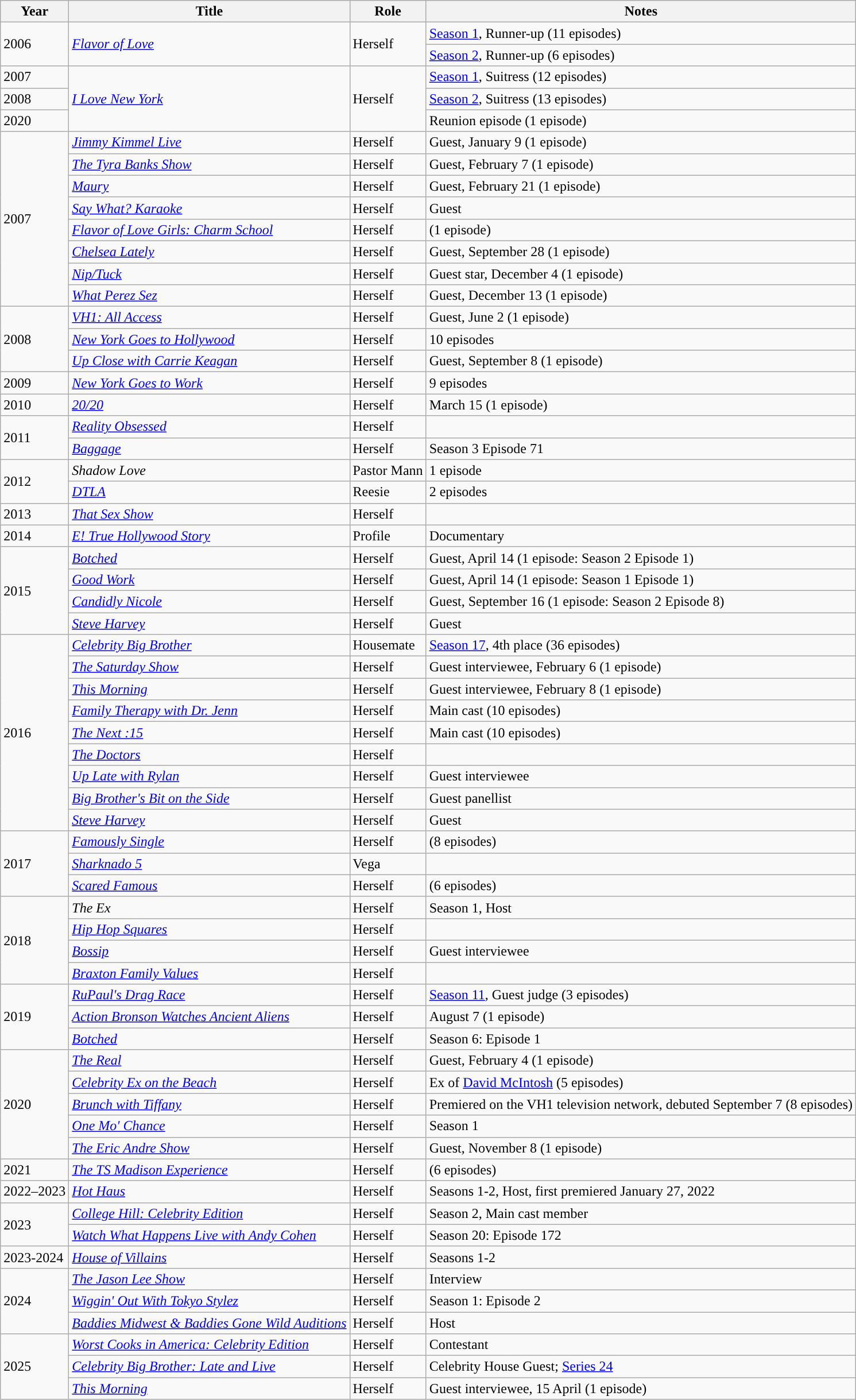<table class="wikitable">
<tr>
<th>Year</th>
<th>Title</th>
<th>Role</th>
<th>Notes</th>
</tr>
<tr>
<td rowspan="2">2006</td>
<td rowspan="2"><em><a href='#'>Flavor of Love</a></em></td>
<td rowspan="2">Herself</td>
<td><a href='#'>Season 1</a>, Runner-up (11 episodes)</td>
</tr>
<tr>
<td><a href='#'>Season 2</a>, Runner-up (6 episodes)</td>
</tr>
<tr>
<td>2007</td>
<td rowspan="3"><em><a href='#'>I Love New York</a></em></td>
<td rowspan="3">Herself</td>
<td><a href='#'>Season 1</a>, Suitress (12 episodes)</td>
</tr>
<tr>
<td>2008</td>
<td><a href='#'>Season 2</a>, Suitress (13 episodes)</td>
</tr>
<tr>
<td>2020</td>
<td>Reunion episode (1 episode)</td>
</tr>
<tr>
<td rowspan="8">2007</td>
<td><em><a href='#'>Jimmy Kimmel Live</a></em></td>
<td>Herself</td>
<td>Guest, January 9 (1 episode)</td>
</tr>
<tr>
<td><em><a href='#'>The Tyra Banks Show</a></em></td>
<td>Herself</td>
<td>Guest, February 7 (1 episode)</td>
</tr>
<tr>
<td><em><a href='#'>Maury</a></em></td>
<td>Herself</td>
<td>Guest, February 21 (1 episode)</td>
</tr>
<tr>
<td><em><a href='#'>Say What? Karaoke</a></em></td>
<td>Herself</td>
<td>Guest</td>
</tr>
<tr>
<td><em><a href='#'>Flavor of Love Girls: Charm School</a></em></td>
<td>Herself</td>
<td>(1 episode)</td>
</tr>
<tr>
<td><em><a href='#'>Chelsea Lately</a></em></td>
<td>Herself</td>
<td>Guest, September 28 (1 episode)</td>
</tr>
<tr>
<td><em><a href='#'>Nip/Tuck</a></em></td>
<td>Herself</td>
<td>Guest star, December 4 (1 episode)</td>
</tr>
<tr>
<td><em><a href='#'>What Perez Sez</a></em></td>
<td>Herself</td>
<td>Guest, December 13 (1 episode)</td>
</tr>
<tr>
<td rowspan="3">2008</td>
<td><em><a href='#'>VH1: All Access</a></em></td>
<td>Herself</td>
<td>Guest, June 2 (1 episode)</td>
</tr>
<tr>
<td><em><a href='#'>New York Goes to Hollywood</a></em></td>
<td>Herself</td>
<td>10 episodes</td>
</tr>
<tr>
<td><em><a href='#'>Up Close with Carrie Keagan</a></em></td>
<td>Herself</td>
<td>Guest, September 8 (1 episode)</td>
</tr>
<tr>
<td>2009</td>
<td><em><a href='#'>New York Goes to Work</a></em></td>
<td>Herself</td>
<td>9 episodes</td>
</tr>
<tr>
<td>2010</td>
<td><em><a href='#'>20/20</a></em></td>
<td>Herself</td>
<td>March 15 (1 episode)</td>
</tr>
<tr>
<td rowspan="2">2011</td>
<td><em><a href='#'>Reality Obsessed</a></em></td>
<td>Herself</td>
<td></td>
</tr>
<tr>
<td><em><a href='#'>Baggage</a></em></td>
<td>Herself</td>
<td>Season 3 Episode 71</td>
</tr>
<tr>
<td rowspan="2">2012</td>
<td><em>Shadow Love</em></td>
<td>Pastor Mann</td>
<td>1 episode</td>
</tr>
<tr>
<td><em><a href='#'>DTLA</a></em></td>
<td>Reesie</td>
<td>2 episodes</td>
</tr>
<tr>
<td>2013</td>
<td><em><a href='#'>That Sex Show</a></em></td>
<td>Herself</td>
<td></td>
</tr>
<tr>
<td>2014</td>
<td><em><a href='#'>E! True Hollywood Story</a></em></td>
<td>Profile</td>
<td>Documentary</td>
</tr>
<tr>
<td rowspan="4">2015</td>
<td><em><a href='#'>Botched</a></em></td>
<td>Herself</td>
<td>Guest, April 14 (1 episode: Season 2 Episode 1)</td>
</tr>
<tr>
<td><em><a href='#'>Good Work</a></em></td>
<td>Herself</td>
<td>Guest, April 14 (1 episode: Season 1 Episode 1)</td>
</tr>
<tr>
<td><em><a href='#'>Candidly Nicole</a></em></td>
<td>Herself</td>
<td>Guest, September 16 (1 episode: Season 2 Episode 8)</td>
</tr>
<tr>
<td><em><a href='#'>Steve Harvey</a></em></td>
<td>Herself</td>
<td>Guest</td>
</tr>
<tr>
<td rowspan="9">2016</td>
<td><em><a href='#'>Celebrity Big Brother</a></em></td>
<td>Housemate</td>
<td><a href='#'>Season 17</a>, 4th place (36 episodes)</td>
</tr>
<tr>
<td><em><a href='#'>The Saturday Show</a></em></td>
<td>Herself</td>
<td>Guest interviewee, February 6 (1 episode)</td>
</tr>
<tr>
<td><em><a href='#'>This Morning</a></em></td>
<td>Herself</td>
<td>Guest interviewee, February 8 (1 episode)</td>
</tr>
<tr>
<td><em><a href='#'>Family Therapy with Dr. Jenn</a></em></td>
<td>Herself</td>
<td>Main cast (10 episodes)</td>
</tr>
<tr>
<td><em><a href='#'>The Next :15</a></em></td>
<td>Herself</td>
<td>Main cast (10 episodes)</td>
</tr>
<tr>
<td><em><a href='#'>The Doctors</a></em></td>
<td>Herself</td>
<td></td>
</tr>
<tr>
<td><em><a href='#'>Up Late with Rylan</a></em></td>
<td>Herself</td>
<td>Guest interviewee</td>
</tr>
<tr>
<td><em><a href='#'>Big Brother's Bit on the Side</a></em></td>
<td>Herself</td>
<td>Guest panellist</td>
</tr>
<tr>
<td><em><a href='#'>Steve Harvey</a></em></td>
<td>Herself</td>
<td>Guest</td>
</tr>
<tr>
<td rowspan="3">2017</td>
<td><em><a href='#'>Famously Single</a></em></td>
<td>Herself</td>
<td>(8 episodes)</td>
</tr>
<tr>
<td><em><a href='#'>Sharknado 5</a></em></td>
<td>Vega</td>
<td></td>
</tr>
<tr>
<td><em><a href='#'>Scared Famous</a></em></td>
<td>Herself</td>
<td>(6 episodes)</td>
</tr>
<tr>
<td rowspan="4">2018</td>
<td><em>The Ex</em></td>
<td>Herself</td>
<td>Season 1, Host</td>
</tr>
<tr>
<td><em><a href='#'>Hip Hop Squares</a></em></td>
<td>Herself</td>
<td></td>
</tr>
<tr>
<td><em><a href='#'>Bossip</a></em></td>
<td>Herself</td>
<td>Guest interviewee</td>
</tr>
<tr>
<td><em><a href='#'>Braxton Family Values</a></em></td>
<td>Herself</td>
<td></td>
</tr>
<tr>
<td rowspan="3">2019</td>
<td><em><a href='#'>RuPaul's Drag Race</a></em></td>
<td>Herself</td>
<td><a href='#'>Season 11</a>, Guest judge (3 episodes)</td>
</tr>
<tr>
<td><em><a href='#'>Action Bronson Watches Ancient Aliens</a></em></td>
<td>Herself</td>
<td>August 7 (1 episode)</td>
</tr>
<tr>
<td><em><a href='#'>Botched</a></em></td>
<td>Herself</td>
<td>Season 6: Episode 1</td>
</tr>
<tr>
<td rowspan="5">2020</td>
<td><em><a href='#'>The Real</a> </em></td>
<td>Herself</td>
<td>Guest, February 4 (1 episode)</td>
</tr>
<tr>
<td><em><a href='#'>Celebrity Ex on the Beach</a></em></td>
<td>Herself</td>
<td>Ex of <a href='#'>David McIntosh</a> (5 episodes)</td>
</tr>
<tr>
<td><em><a href='#'>Brunch with Tiffany</a></em></td>
<td>Herself</td>
<td>Premiered on the VH1 television network, debuted September 7 (8 episodes)</td>
</tr>
<tr>
<td><em><a href='#'>One Mo' Chance</a></em></td>
<td>Herself</td>
<td>Season 1</td>
</tr>
<tr>
<td><em><a href='#'>The Eric Andre Show</a></em></td>
<td>Herself</td>
<td>Guest, November 8 (1 episode)</td>
</tr>
<tr>
<td rowspan="1">2021</td>
<td><em><a href='#'>The TS Madison Experience</a></em></td>
<td>Herself</td>
<td>(6 episodes)</td>
</tr>
<tr>
<td rowspan="1">2022–2023</td>
<td><em><a href='#'>Hot Haus</a></em></td>
<td>Herself</td>
<td>Seasons 1-2, Host, first premiered January 27, 2022</td>
</tr>
<tr>
<td rowspan="2">2023</td>
<td><em><a href='#'>College Hill: Celebrity Edition</a></em></td>
<td>Herself</td>
<td>Season 2, Main cast member</td>
</tr>
<tr>
<td><em><a href='#'>Watch What Happens Live with Andy Cohen</a></em></td>
<td>Herself</td>
<td>Season 20: Episode 172</td>
</tr>
<tr>
<td rowspan="1">2023-2024</td>
<td><em><a href='#'>House of Villains</a></em></td>
<td>Herself</td>
<td>Seasons 1-2</td>
</tr>
<tr>
<td rowspan="3">2024</td>
<td><em><a href='#'>The Jason Lee Show</a></em></td>
<td>Herself</td>
<td>Interview</td>
</tr>
<tr>
<td><em><a href='#'>Wiggin' Out With Tokyo Stylez</a></em></td>
<td>Herself</td>
<td>Season 1: Episode 2</td>
</tr>
<tr>
<td><em><a href='#'>Baddies Midwest & Baddies Gone Wild Auditions</a></em></td>
<td>Herself</td>
<td>Host</td>
</tr>
<tr>
<td rowspan="3”">2025</td>
<td><em><a href='#'>Worst Cooks in America: Celebrity Edition</a></em></td>
<td>Herself</td>
<td>Contestant</td>
</tr>
<tr>
<td><a href='#'><em>Celebrity Big Brother: Late and Live</em></a></td>
<td>Herself</td>
<td>Celebrity House Guest; <a href='#'>Series 24</a></td>
</tr>
<tr>
<td><em><a href='#'>This Morning</a></em></td>
<td>Herself</td>
<td>Guest interviewee, 15 April (1 episode)</td>
</tr>
</table>
